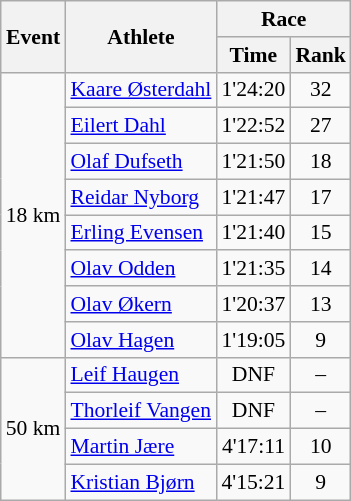<table class="wikitable" border="1" style="font-size:90%">
<tr>
<th rowspan=2>Event</th>
<th rowspan=2>Athlete</th>
<th colspan=2>Race</th>
</tr>
<tr>
<th>Time</th>
<th>Rank</th>
</tr>
<tr>
<td rowspan=8>18 km</td>
<td><a href='#'>Kaare Østerdahl</a></td>
<td align=center>1'24:20</td>
<td align=center>32</td>
</tr>
<tr>
<td><a href='#'>Eilert Dahl</a></td>
<td align=center>1'22:52</td>
<td align=center>27</td>
</tr>
<tr>
<td><a href='#'>Olaf Dufseth</a></td>
<td align=center>1'21:50</td>
<td align=center>18</td>
</tr>
<tr>
<td><a href='#'>Reidar Nyborg</a></td>
<td align=center>1'21:47</td>
<td align=center>17</td>
</tr>
<tr>
<td><a href='#'>Erling Evensen</a></td>
<td align=center>1'21:40</td>
<td align=center>15</td>
</tr>
<tr>
<td><a href='#'>Olav Odden</a></td>
<td align=center>1'21:35</td>
<td align=center>14</td>
</tr>
<tr>
<td><a href='#'>Olav Økern</a></td>
<td align=center>1'20:37</td>
<td align=center>13</td>
</tr>
<tr>
<td><a href='#'>Olav Hagen</a></td>
<td align=center>1'19:05</td>
<td align=center>9</td>
</tr>
<tr>
<td rowspan=4>50 km</td>
<td><a href='#'>Leif Haugen</a></td>
<td align=center>DNF</td>
<td align=center>–</td>
</tr>
<tr>
<td><a href='#'>Thorleif Vangen</a></td>
<td align=center>DNF</td>
<td align=center>–</td>
</tr>
<tr>
<td><a href='#'>Martin Jære</a></td>
<td align=center>4'17:11</td>
<td align=center>10</td>
</tr>
<tr>
<td><a href='#'>Kristian Bjørn</a></td>
<td align=center>4'15:21</td>
<td align=center>9</td>
</tr>
</table>
